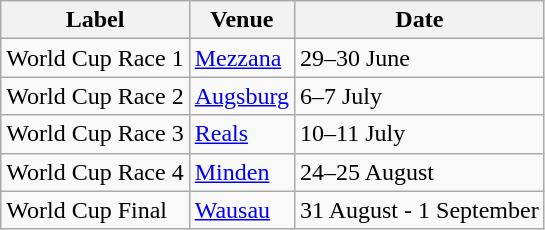<table class="wikitable">
<tr>
<th>Label</th>
<th>Venue</th>
<th>Date</th>
</tr>
<tr align=left>
<td>World Cup Race 1</td>
<td align=left> <a href='#'>Mezzana</a></td>
<td align=left>29–30 June</td>
</tr>
<tr align=left>
<td>World Cup Race 2</td>
<td align=left> <a href='#'>Augsburg</a></td>
<td align=left>6–7 July</td>
</tr>
<tr align=left>
<td>World Cup Race 3</td>
<td align=left> <a href='#'>Reals</a></td>
<td align=left>10–11 July</td>
</tr>
<tr align=left>
<td>World Cup Race 4</td>
<td align=left> <a href='#'>Minden</a></td>
<td align=left>24–25 August</td>
</tr>
<tr align=left>
<td>World Cup Final</td>
<td align=left> <a href='#'>Wausau</a></td>
<td align=left>31 August - 1 September</td>
</tr>
</table>
